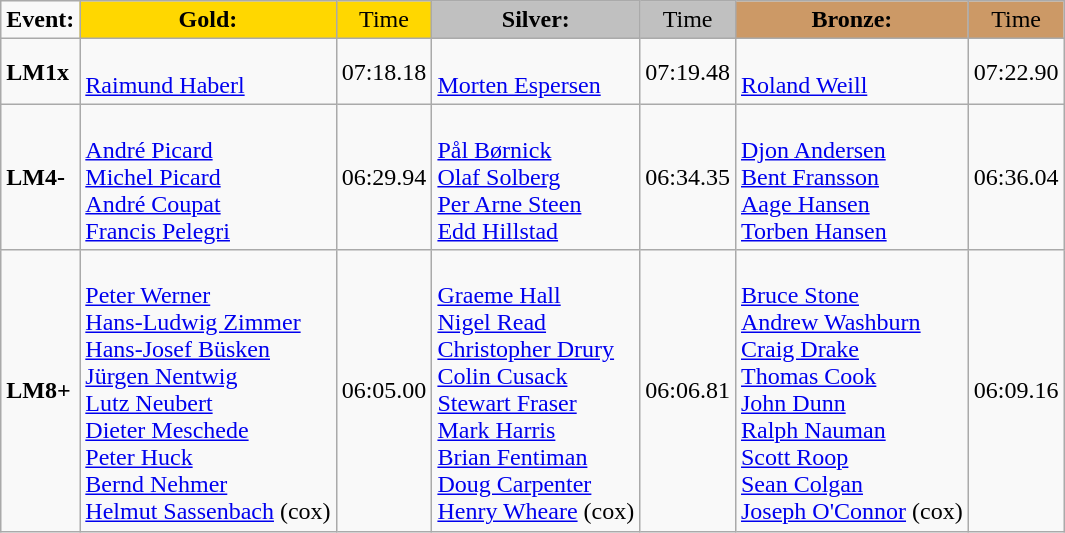<table class="wikitable">
<tr>
<td><strong>Event:</strong></td>
<td style="text-align:center;background-color:gold;"><strong>Gold:</strong></td>
<td style="text-align:center;background-color:gold;">Time</td>
<td style="text-align:center;background-color:silver;"><strong>Silver:</strong></td>
<td style="text-align:center;background-color:silver;">Time</td>
<td style="text-align:center;background-color:#CC9966;"><strong>Bronze:</strong></td>
<td style="text-align:center;background-color:#CC9966;">Time</td>
</tr>
<tr>
<td><strong>LM1x</strong></td>
<td> <br> <a href='#'>Raimund Haberl</a></td>
<td>07:18.18</td>
<td> <br> <a href='#'>Morten Espersen</a></td>
<td>07:19.48</td>
<td> <br> <a href='#'>Roland Weill</a></td>
<td>07:22.90</td>
</tr>
<tr>
<td><strong>LM4-</strong></td>
<td>  <br> <a href='#'>André Picard</a> <br> <a href='#'>Michel Picard</a> <br> <a href='#'>André Coupat</a> <br> <a href='#'>Francis Pelegri</a></td>
<td>06:29.94</td>
<td> <br> <a href='#'>Pål Børnick</a> <br> <a href='#'>Olaf Solberg</a> <br> <a href='#'>Per Arne Steen</a> <br> <a href='#'>Edd Hillstad</a></td>
<td>06:34.35</td>
<td> <br> <a href='#'>Djon Andersen</a> <br> <a href='#'>Bent Fransson</a> <br> <a href='#'>Aage Hansen</a> <br> <a href='#'>Torben Hansen</a></td>
<td>06:36.04</td>
</tr>
<tr>
<td><strong>LM8+</strong></td>
<td> <br><a href='#'>Peter Werner</a> <br> <a href='#'>Hans-Ludwig Zimmer</a> <br> <a href='#'>Hans-Josef Büsken</a> <br> <a href='#'>Jürgen Nentwig</a> <br> <a href='#'>Lutz Neubert</a> <br> <a href='#'>Dieter Meschede</a> <br> <a href='#'>Peter Huck</a> <br> <a href='#'>Bernd Nehmer</a> <br> <a href='#'>Helmut Sassenbach</a> (cox)</td>
<td>06:05.00</td>
<td> <br> <a href='#'>Graeme Hall</a> <br> <a href='#'>Nigel Read</a> <br> <a href='#'>Christopher Drury</a> <br> <a href='#'>Colin Cusack</a> <br> <a href='#'>Stewart Fraser</a> <br> <a href='#'>Mark Harris</a> <br> <a href='#'>Brian Fentiman</a> <br> <a href='#'>Doug Carpenter</a> <br> <a href='#'>Henry Wheare</a> (cox)</td>
<td>06:06.81</td>
<td> <br> <a href='#'>Bruce Stone</a> <br> <a href='#'>Andrew Washburn</a> <br> <a href='#'>Craig Drake</a> <br> <a href='#'>Thomas Cook</a> <br> <a href='#'>John Dunn</a> <br> <a href='#'>Ralph Nauman</a> <br> <a href='#'>Scott Roop</a> <br> <a href='#'>Sean Colgan</a> <br> <a href='#'>Joseph O'Connor</a> (cox)</td>
<td>06:09.16</td>
</tr>
</table>
